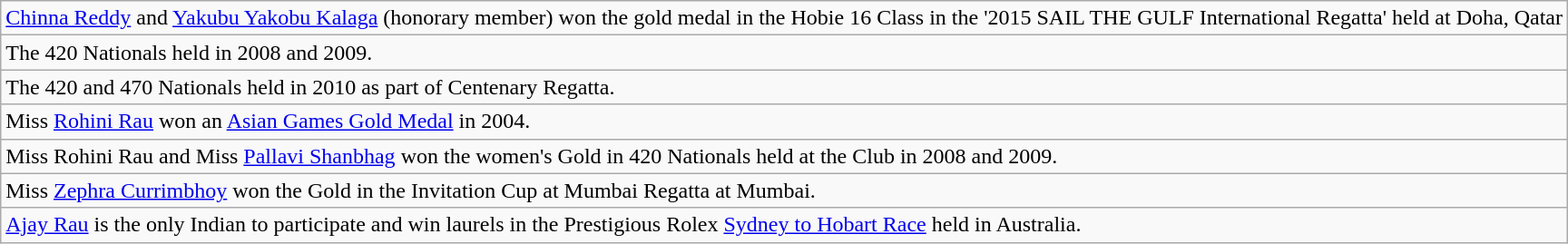<table class="wikitable">
<tr>
<td><a href='#'>Chinna Reddy</a> and <a href='#'>Yakubu Yakobu Kalaga</a> (honorary member) won the gold medal in the Hobie 16 Class in the '2015 SAIL THE GULF International Regatta' held at Doha, Qatar</td>
</tr>
<tr>
<td>The 420 Nationals held in 2008 and 2009.</td>
</tr>
<tr>
<td>The 420 and 470 Nationals held in 2010 as part of Centenary Regatta.</td>
</tr>
<tr>
<td>Miss <a href='#'>Rohini Rau</a> won an <a href='#'>Asian Games Gold Medal</a> in 2004.</td>
</tr>
<tr>
<td>Miss Rohini Rau and Miss <a href='#'>Pallavi Shanbhag</a> won the women's Gold in 420 Nationals held at the Club in 2008 and 2009.</td>
</tr>
<tr>
<td>Miss <a href='#'>Zephra Currimbhoy</a> won the Gold in the Invitation Cup at Mumbai Regatta at Mumbai.</td>
</tr>
<tr>
<td><a href='#'>Ajay Rau</a> is the only Indian to participate and win laurels in the Prestigious Rolex <a href='#'>Sydney to Hobart Race</a> held in Australia.</td>
</tr>
</table>
